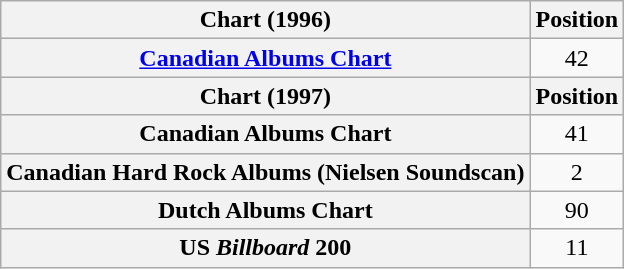<table class="wikitable sortable plainrowheaders" style="text-align:center;">
<tr>
<th>Chart (1996)</th>
<th>Position</th>
</tr>
<tr>
<th scope="row"><a href='#'>Canadian Albums Chart</a></th>
<td>42</td>
</tr>
<tr>
<th>Chart (1997)</th>
<th>Position</th>
</tr>
<tr>
<th scope="row">Canadian Albums Chart</th>
<td>41</td>
</tr>
<tr>
<th scope="row">Canadian Hard Rock Albums (Nielsen Soundscan)</th>
<td>2</td>
</tr>
<tr>
<th scope="row">Dutch Albums Chart</th>
<td>90</td>
</tr>
<tr>
<th scope="row">US <em>Billboard</em> 200</th>
<td>11</td>
</tr>
</table>
